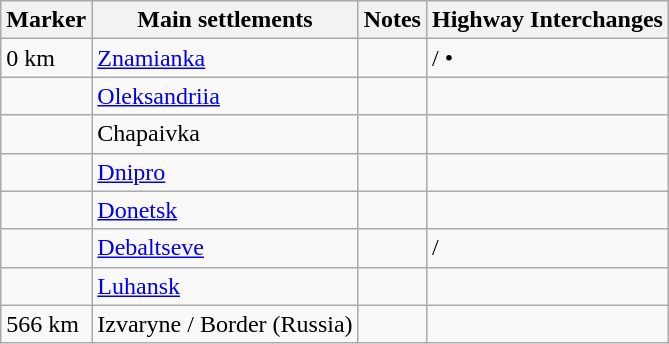<table class="wikitable" style="margin-left:0.5em;">
<tr>
<th>Marker</th>
<th>Main settlements</th>
<th>Notes</th>
<th>Highway Interchanges</th>
</tr>
<tr>
<td>0 km</td>
<td><a href='#'>Znamianka</a></td>
<td></td>
<td>/<strong></strong> • </td>
</tr>
<tr>
<td></td>
<td><a href='#'>Oleksandriia</a></td>
<td></td>
<td><strong></strong></td>
</tr>
<tr>
<td></td>
<td>Chapaivka</td>
<td></td>
<td></td>
</tr>
<tr>
<td></td>
<td><a href='#'>Dnipro</a></td>
<td></td>
<td></td>
</tr>
<tr>
<td></td>
<td><a href='#'>Donetsk</a></td>
<td></td>
<td></td>
</tr>
<tr>
<td></td>
<td><a href='#'>Debaltseve</a></td>
<td></td>
<td>/ <strong></strong></td>
</tr>
<tr>
<td></td>
<td><a href='#'>Luhansk</a></td>
<td></td>
<td></td>
</tr>
<tr>
<td>566 km</td>
<td>Izvaryne / Border (Russia)</td>
<td></td>
<td>  </td>
</tr>
</table>
